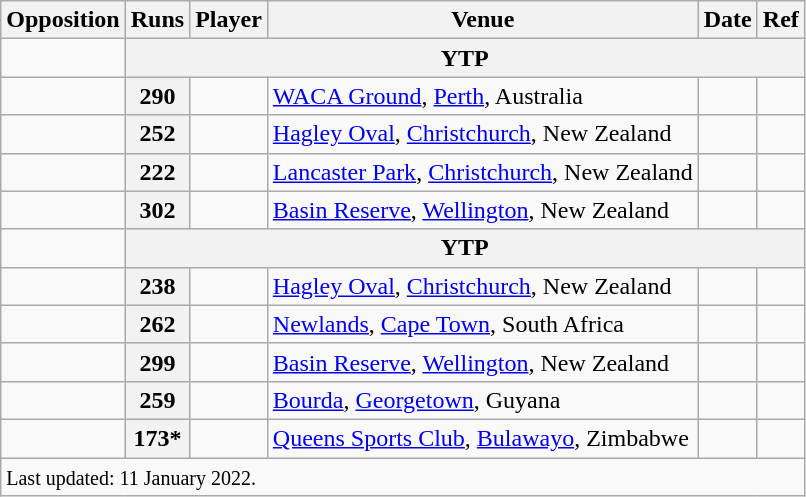<table class="wikitable plainrowheaders sortable">
<tr>
<th scope=col>Opposition</th>
<th scope=col>Runs</th>
<th scope=col>Player</th>
<th scope=col>Venue</th>
<th scope=col>Date</th>
<th scope=col>Ref</th>
</tr>
<tr>
<td></td>
<th scope=row style=text-align:center; colspan=5>YTP</th>
</tr>
<tr>
<td></td>
<th scope=row style=text-align:center;>290</th>
<td></td>
<td><a href='#'>WACA Ground</a>, <a href='#'>Perth</a>, Australia</td>
<td></td>
<td></td>
</tr>
<tr>
<td></td>
<th scope=row style=text-align:center;>252</th>
<td></td>
<td><a href='#'>Hagley Oval</a>, <a href='#'>Christchurch</a>, New Zealand</td>
<td></td>
<td></td>
</tr>
<tr>
<td></td>
<th scope=row style=text-align:center;>222</th>
<td></td>
<td><a href='#'>Lancaster Park</a>, <a href='#'>Christchurch</a>, New Zealand</td>
<td></td>
<td></td>
</tr>
<tr>
<td></td>
<th scope=row style=text-align:center;>302</th>
<td></td>
<td><a href='#'>Basin Reserve</a>, <a href='#'>Wellington</a>, New Zealand</td>
<td></td>
<td></td>
</tr>
<tr>
<td></td>
<th scope=row style=text-align:center; colspan=5>YTP</th>
</tr>
<tr>
<td></td>
<th scope=row style=text-align:center;>238</th>
<td></td>
<td><a href='#'>Hagley Oval</a>, <a href='#'>Christchurch</a>, New Zealand</td>
<td></td>
<td></td>
</tr>
<tr>
<td></td>
<th scope=row style=text-align:center;>262</th>
<td></td>
<td><a href='#'>Newlands</a>, <a href='#'>Cape Town</a>, South Africa</td>
<td></td>
<td></td>
</tr>
<tr>
<td></td>
<th scope=row style=text-align:center;>299</th>
<td></td>
<td><a href='#'>Basin Reserve</a>, <a href='#'>Wellington</a>, New Zealand</td>
<td></td>
<td></td>
</tr>
<tr>
<td></td>
<th scope=row style=text-align:center;>259</th>
<td></td>
<td><a href='#'>Bourda</a>, <a href='#'>Georgetown</a>, Guyana</td>
<td></td>
<td></td>
</tr>
<tr>
<td></td>
<th scope=row style=text-align:center;>173*</th>
<td></td>
<td><a href='#'>Queens Sports Club</a>, <a href='#'>Bulawayo</a>, Zimbabwe</td>
<td></td>
<td></td>
</tr>
<tr>
<td colspan=6><small>Last updated: 11 January 2022.</small></td>
</tr>
</table>
